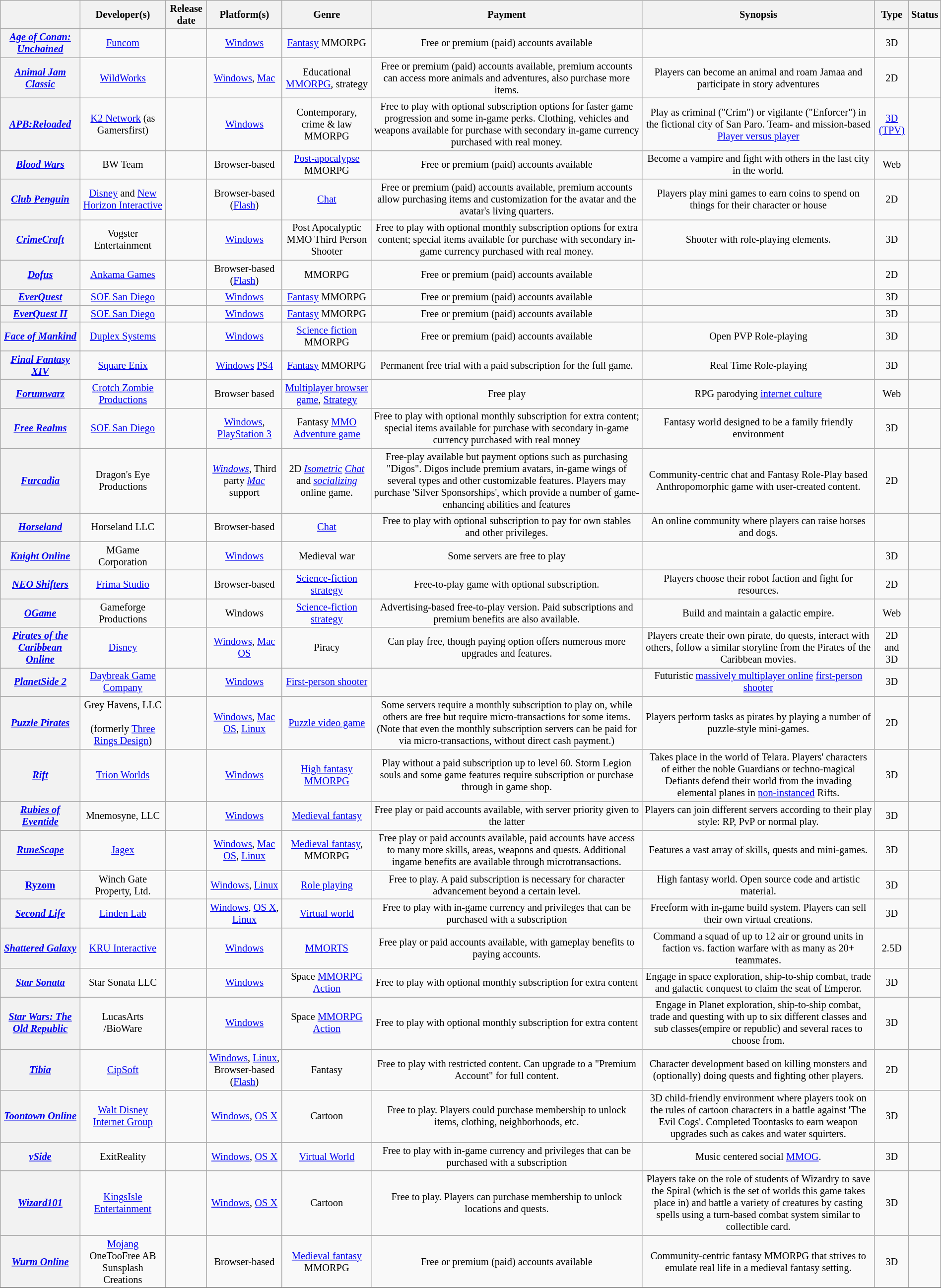<table class="wikitable sortable" style="font-size: 85%; border: gray solid 1px; border-collapse: collapse; text-align: center; width: 100%;">
<tr style="background: #ececec">
<th></th>
<th>Developer(s)</th>
<th>Release date</th>
<th>Platform(s)</th>
<th>Genre</th>
<th>Payment</th>
<th>Synopsis</th>
<th>Type</th>
<th>Status</th>
</tr>
<tr>
<th><em><a href='#'>Age of Conan: Unchained</a></em></th>
<td><a href='#'>Funcom</a></td>
<td></td>
<td><a href='#'>Windows</a></td>
<td><a href='#'>Fantasy</a> MMORPG</td>
<td>Free or premium (paid) accounts available</td>
<td></td>
<td>3D</td>
<td></td>
</tr>
<tr>
<th><em><a href='#'>Animal Jam Classic</a></em></th>
<td><a href='#'>WildWorks</a></td>
<td></td>
<td><a href='#'>Windows</a>, <a href='#'>Mac</a></td>
<td>Educational <a href='#'>MMORPG</a>, strategy</td>
<td>Free or premium (paid) accounts available, premium accounts can access more animals and adventures, also purchase more items.</td>
<td>Players can become an animal and roam Jamaa and participate in story adventures</td>
<td>2D</td>
<td></td>
</tr>
<tr>
<th><em><a href='#'>APB:Reloaded</a></em></th>
<td><a href='#'>K2 Network</a> (as Gamersfirst)</td>
<td></td>
<td><a href='#'>Windows</a></td>
<td>Contemporary, crime & law MMORPG</td>
<td>Free to play with optional subscription options for faster game progression and some in-game perks. Clothing, vehicles and weapons available for purchase with secondary in-game currency purchased with real money.</td>
<td>Play as criminal ("Crim") or vigilante ("Enforcer") in the fictional city of San Paro. Team- and mission-based <a href='#'>Player versus player</a></td>
<td><a href='#'>3D (TPV)</a></td>
<td></td>
</tr>
<tr>
<th><em><a href='#'>Blood Wars</a></em></th>
<td>BW Team</td>
<td></td>
<td>Browser-based</td>
<td><a href='#'>Post-apocalypse</a> MMORPG</td>
<td>Free or premium (paid) accounts available</td>
<td>Become a vampire and fight with others in the last city in the world.</td>
<td>Web</td>
<td></td>
</tr>
<tr>
<th><em><a href='#'>Club Penguin</a></em></th>
<td><a href='#'>Disney</a> and <a href='#'>New Horizon Interactive</a></td>
<td></td>
<td>Browser-based (<a href='#'>Flash</a>)</td>
<td><a href='#'>Chat</a></td>
<td>Free or premium (paid) accounts available, premium accounts allow purchasing items and customization for the avatar and the avatar's living quarters.</td>
<td>Players play mini games to earn coins to spend on things for their character or house</td>
<td>2D</td>
<td></td>
</tr>
<tr>
<th><em><a href='#'>CrimeCraft</a></em></th>
<td>Vogster Entertainment</td>
<td></td>
<td><a href='#'>Windows</a></td>
<td>Post Apocalyptic MMO Third Person Shooter</td>
<td>Free to play with optional monthly subscription options for extra content; special items available for purchase with secondary in-game currency purchased with real money.</td>
<td>Shooter with role-playing elements.</td>
<td>3D</td>
<td></td>
</tr>
<tr>
<th><em><a href='#'>Dofus</a></em></th>
<td><a href='#'>Ankama Games</a></td>
<td></td>
<td>Browser-based (<a href='#'>Flash</a>)</td>
<td>MMORPG</td>
<td>Free or premium (paid) accounts available</td>
<td></td>
<td>2D</td>
<td></td>
</tr>
<tr>
<th><em><a href='#'>EverQuest</a></em></th>
<td><a href='#'>SOE San Diego</a></td>
<td></td>
<td><a href='#'>Windows</a></td>
<td><a href='#'>Fantasy</a> MMORPG</td>
<td>Free or premium (paid) accounts available</td>
<td></td>
<td>3D</td>
<td></td>
</tr>
<tr>
<th><em><a href='#'>EverQuest II</a></em></th>
<td><a href='#'>SOE San Diego</a></td>
<td></td>
<td><a href='#'>Windows</a></td>
<td><a href='#'>Fantasy</a> MMORPG</td>
<td>Free or premium (paid) accounts available</td>
<td></td>
<td>3D</td>
<td></td>
</tr>
<tr>
<th><em><a href='#'>Face of Mankind</a></em></th>
<td><a href='#'>Duplex Systems</a></td>
<td></td>
<td><a href='#'>Windows</a></td>
<td><a href='#'>Science fiction</a> MMORPG</td>
<td>Free or premium (paid) accounts available</td>
<td>Open PVP Role-playing</td>
<td>3D</td>
<td></td>
</tr>
<tr>
</tr>
<tr>
<th><em><a href='#'>Final Fantasy XIV</a></em></th>
<td><a href='#'>Square Enix</a></td>
<td></td>
<td><a href='#'>Windows</a> <a href='#'>PS4</a></td>
<td><a href='#'>Fantasy</a> MMORPG</td>
<td>Permanent free trial with a paid subscription for the full game.</td>
<td>Real Time Role-playing</td>
<td>3D</td>
<td></td>
</tr>
<tr>
<th><em><a href='#'>Forumwarz</a></em></th>
<td><a href='#'>Crotch Zombie Productions</a></td>
<td></td>
<td>Browser based</td>
<td><a href='#'>Multiplayer browser game</a>, <a href='#'>Strategy</a></td>
<td>Free play</td>
<td>RPG parodying <a href='#'>internet culture</a></td>
<td>Web</td>
<td></td>
</tr>
<tr>
<th><em><a href='#'>Free Realms</a></em></th>
<td><a href='#'>SOE San Diego</a></td>
<td></td>
<td><a href='#'>Windows</a>, <a href='#'>PlayStation 3</a></td>
<td>Fantasy <a href='#'>MMO</a> <a href='#'>Adventure game</a></td>
<td>Free to play with optional monthly subscription for extra content; special items available for purchase with secondary in-game currency purchased with real money</td>
<td>Fantasy world designed to be a family friendly environment</td>
<td>3D</td>
<td></td>
</tr>
<tr>
<th><em><a href='#'>Furcadia</a></em></th>
<td>Dragon's Eye Productions</td>
<td></td>
<td><em><a href='#'>Windows</a></em>, Third party <em><a href='#'>Mac</a></em> support</td>
<td>2D <em><a href='#'>Isometric</a></em> <em><a href='#'>Chat</a></em> and <em><a href='#'>socializing</a></em> online game.</td>
<td>Free-play available but payment options such as purchasing "Digos". Digos include premium avatars, in-game wings of several types and other customizable features. Players may purchase 'Silver Sponsorships', which provide a number of game-enhancing abilities and features</td>
<td>Community-centric chat and Fantasy Role-Play based Anthropomorphic game with user-created content.</td>
<td>2D</td>
<td></td>
</tr>
<tr>
<th><em><a href='#'>Horseland</a></em></th>
<td>Horseland LLC</td>
<td></td>
<td>Browser-based</td>
<td><a href='#'>Chat</a></td>
<td>Free to play with optional subscription to pay for own stables and other privileges.</td>
<td>An online community where players can raise horses and dogs.</td>
<td></td>
<td></td>
</tr>
<tr>
<th><em><a href='#'>Knight Online</a></em></th>
<td>MGame Corporation</td>
<td></td>
<td><a href='#'>Windows</a></td>
<td>Medieval war</td>
<td>Some servers are free to play</td>
<td></td>
<td>3D</td>
<td></td>
</tr>
<tr>
<th><em><a href='#'>NEO Shifters</a></em></th>
<td><a href='#'>Frima Studio</a></td>
<td></td>
<td>Browser-based</td>
<td><a href='#'>Science-fiction</a> <a href='#'>strategy</a></td>
<td>Free-to-play game with optional subscription.</td>
<td>Players choose their robot faction and fight for resources.</td>
<td>2D</td>
<td></td>
</tr>
<tr>
<th><em><a href='#'>OGame</a></em></th>
<td>Gameforge Productions</td>
<td></td>
<td>Windows</td>
<td><a href='#'>Science-fiction</a> <a href='#'>strategy</a></td>
<td>Advertising-based free-to-play version. Paid subscriptions and premium benefits are also available.</td>
<td>Build and maintain a galactic empire.</td>
<td>Web</td>
<td></td>
</tr>
<tr>
<th><em><a href='#'>Pirates of the Caribbean Online</a></em></th>
<td><a href='#'>Disney</a></td>
<td></td>
<td><a href='#'>Windows</a>, <a href='#'>Mac OS</a></td>
<td>Piracy</td>
<td>Can play free, though paying option offers numerous more upgrades and features.</td>
<td>Players create their own pirate, do quests, interact with others, follow a similar storyline from the Pirates of the Caribbean movies.</td>
<td>2D and 3D</td>
<td></td>
</tr>
<tr>
<th><em><a href='#'>PlanetSide 2</a></em></th>
<td><a href='#'>Daybreak Game Company</a></td>
<td></td>
<td><a href='#'>Windows</a></td>
<td><a href='#'>First-person shooter</a></td>
<td></td>
<td>Futuristic <a href='#'>massively multiplayer online</a> <a href='#'>first-person shooter</a></td>
<td>3D</td>
<td></td>
</tr>
<tr>
<th><em><a href='#'>Puzzle Pirates</a></em></th>
<td>Grey Havens, LLC<br><br>(formerly <a href='#'>Three Rings Design</a>)</td>
<td></td>
<td><a href='#'>Windows</a>, <a href='#'>Mac OS</a>, <a href='#'>Linux</a></td>
<td><a href='#'>Puzzle video game</a></td>
<td>Some servers require a monthly subscription to play on, while others are free but require micro-transactions for some items. (Note that even the monthly subscription servers can be paid for via micro-transactions, without direct cash payment.)</td>
<td>Players perform tasks as pirates by playing a number of puzzle-style mini-games.</td>
<td>2D</td>
<td></td>
</tr>
<tr>
<th><em><a href='#'>Rift</a></em></th>
<td><a href='#'>Trion Worlds</a></td>
<td></td>
<td><a href='#'>Windows</a></td>
<td><a href='#'>High fantasy</a> <a href='#'>MMORPG</a></td>
<td>Play without a paid subscription up to level 60. Storm Legion souls and some game features require subscription or purchase through in game shop.</td>
<td>Takes place in the world of Telara. Players' characters of either the noble Guardians or techno-magical Defiants defend their world from the invading elemental planes in <a href='#'>non-instanced</a> Rifts.</td>
<td>3D</td>
<td></td>
</tr>
<tr>
<th><em><a href='#'>Rubies of Eventide</a></em></th>
<td>Mnemosyne, LLC</td>
<td></td>
<td><a href='#'>Windows</a></td>
<td><a href='#'>Medieval fantasy</a></td>
<td>Free play or paid accounts available, with server priority given to the latter</td>
<td>Players can join different servers according to their play style: RP, PvP or normal play.</td>
<td>3D</td>
<td></td>
</tr>
<tr>
<th><em><a href='#'>RuneScape</a></em></th>
<td><a href='#'>Jagex</a></td>
<td></td>
<td><a href='#'>Windows</a>, <a href='#'>Mac OS</a>, <a href='#'>Linux</a></td>
<td><a href='#'>Medieval fantasy</a>, MMORPG</td>
<td>Free play or paid accounts available, paid accounts have access to many more skills, areas, weapons and quests. Additional ingame benefits are available through microtransactions.</td>
<td>Features a vast array of skills, quests and mini-games.</td>
<td>3D</td>
<td></td>
</tr>
<tr>
<th><a href='#'>Ryzom</a></th>
<td>Winch Gate Property, Ltd.</td>
<td></td>
<td><a href='#'>Windows</a>, <a href='#'>Linux</a></td>
<td><a href='#'>Role playing</a></td>
<td>Free to play. A paid subscription is necessary for character advancement beyond a certain level.</td>
<td>High fantasy world. Open source code and artistic material.</td>
<td>3D</td>
<td></td>
</tr>
<tr>
<th><em><a href='#'>Second Life</a></em></th>
<td><a href='#'>Linden Lab</a></td>
<td></td>
<td><a href='#'>Windows</a>, <a href='#'>OS X</a>, <a href='#'>Linux</a></td>
<td><a href='#'>Virtual world</a></td>
<td>Free to play with in-game currency and privileges that can be purchased with a subscription</td>
<td>Freeform with in-game build system. Players can sell their own virtual creations.</td>
<td>3D</td>
<td></td>
</tr>
<tr>
<th><em><a href='#'>Shattered Galaxy</a></em></th>
<td><a href='#'>KRU Interactive</a></td>
<td></td>
<td><a href='#'>Windows</a></td>
<td><a href='#'>MMORTS</a></td>
<td>Free play or paid accounts available, with gameplay benefits to paying accounts.</td>
<td>Command a squad of up to 12 air or ground units in faction vs. faction warfare with as many as 20+ teammates.</td>
<td>2.5D</td>
<td></td>
</tr>
<tr>
<th><em><a href='#'>Star Sonata</a></em></th>
<td>Star Sonata LLC</td>
<td></td>
<td><a href='#'>Windows</a></td>
<td>Space <a href='#'>MMORPG</a> <a href='#'>Action</a></td>
<td>Free to play with optional monthly subscription for extra content</td>
<td>Engage in space exploration, ship-to-ship combat, trade and galactic conquest to claim the seat of Emperor.</td>
<td>3D</td>
<td></td>
</tr>
<tr>
<th><em><a href='#'>Star Wars: The Old Republic</a></em></th>
<td>LucasArts /BioWare</td>
<td></td>
<td><a href='#'>Windows</a></td>
<td>Space <a href='#'>MMORPG</a> <a href='#'>Action</a></td>
<td>Free to play with optional monthly subscription for extra content</td>
<td>Engage in Planet exploration, ship-to-ship combat, trade and questing with up to six different classes and sub classes(empire or republic) and several races to choose from.</td>
<td>3D</td>
<td></td>
</tr>
<tr>
<th><em><a href='#'>Tibia</a></em></th>
<td><a href='#'>CipSoft</a></td>
<td></td>
<td><a href='#'>Windows</a>, <a href='#'>Linux</a>, Browser-based (<a href='#'>Flash</a>)</td>
<td>Fantasy</td>
<td>Free to play with restricted content. Can upgrade to a "Premium Account" for full content.</td>
<td>Character development based on killing monsters and (optionally) doing quests and fighting other players.</td>
<td>2D</td>
<td></td>
</tr>
<tr>
<th><em><a href='#'>Toontown Online</a></em></th>
<td><a href='#'>Walt Disney Internet Group</a></td>
<td></td>
<td><a href='#'>Windows</a>, <a href='#'>OS X</a></td>
<td>Cartoon</td>
<td>Free to play. Players could purchase membership to unlock items, clothing, neighborhoods, etc.</td>
<td>3D child-friendly environment where players took on the rules of cartoon characters in a battle against 'The Evil Cogs'. Completed Toontasks to earn weapon upgrades such as cakes and water squirters.</td>
<td>3D</td>
<td></td>
</tr>
<tr>
<th><em><a href='#'>vSide</a></em></th>
<td>ExitReality</td>
<td></td>
<td><a href='#'>Windows</a>, <a href='#'>OS X</a></td>
<td><a href='#'>Virtual World</a></td>
<td>Free to play with in-game currency and privileges that can be purchased with a subscription</td>
<td>Music centered social <a href='#'>MMOG</a>.</td>
<td>3D</td>
<td></td>
</tr>
<tr>
<th><em><a href='#'>Wizard101</a></em></th>
<td><a href='#'>KingsIsle Entertainment</a></td>
<td></td>
<td><a href='#'>Windows</a>, <a href='#'>OS X</a></td>
<td>Cartoon</td>
<td>Free to play. Players can purchase membership to unlock locations and quests.</td>
<td>Players take on the role of students of Wizardry to save the Spiral (which is the set of worlds this game takes place in) and battle a variety of creatures by casting spells using a turn-based combat system similar to collectible card.</td>
<td>3D</td>
<td></td>
</tr>
<tr>
<th><em><a href='#'>Wurm Online</a></em></th>
<td><a href='#'>Mojang</a> OneTooFree AB Sunsplash Creations</td>
<td></td>
<td>Browser-based</td>
<td><a href='#'>Medieval fantasy</a> MMORPG</td>
<td>Free or premium (paid) accounts available</td>
<td>Community-centric fantasy MMORPG that strives to emulate real life in a medieval fantasy setting.</td>
<td>3D</td>
<td></td>
</tr>
<tr>
</tr>
</table>
